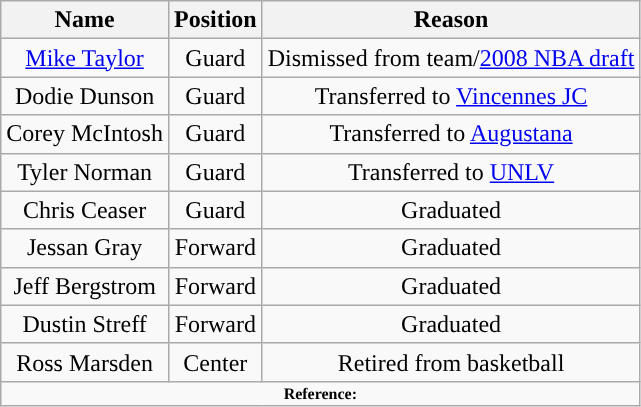<table class="wikitable" style="text-align: center">
<tr align=center>
<th>Name</th>
<th>Position</th>
<th>Reason</th>
</tr>
<tr>
<td><a href='#'>Mike Taylor</a></td>
<td>Guard</td>
<td>Dismissed from team/<a href='#'>2008 NBA draft</a></td>
</tr>
<tr>
<td>Dodie Dunson</td>
<td>Guard</td>
<td>Transferred to <a href='#'>Vincennes JC</a></td>
</tr>
<tr>
<td>Corey McIntosh</td>
<td>Guard</td>
<td>Transferred to <a href='#'>Augustana</a></td>
</tr>
<tr>
<td>Tyler Norman</td>
<td>Guard</td>
<td>Transferred to <a href='#'>UNLV</a></td>
</tr>
<tr>
<td>Chris Ceaser</td>
<td>Guard</td>
<td>Graduated</td>
</tr>
<tr>
<td>Jessan Gray</td>
<td>Forward</td>
<td>Graduated</td>
</tr>
<tr>
<td>Jeff Bergstrom</td>
<td>Forward</td>
<td>Graduated</td>
</tr>
<tr>
<td>Dustin Streff</td>
<td>Forward</td>
<td>Graduated</td>
</tr>
<tr>
<td>Ross Marsden</td>
<td>Center</td>
<td>Retired from basketball</td>
</tr>
<tr>
<td colspan="6"  style="font-size:8pt; text-align:center;"><strong>Reference:</strong></td>
</tr>
</table>
